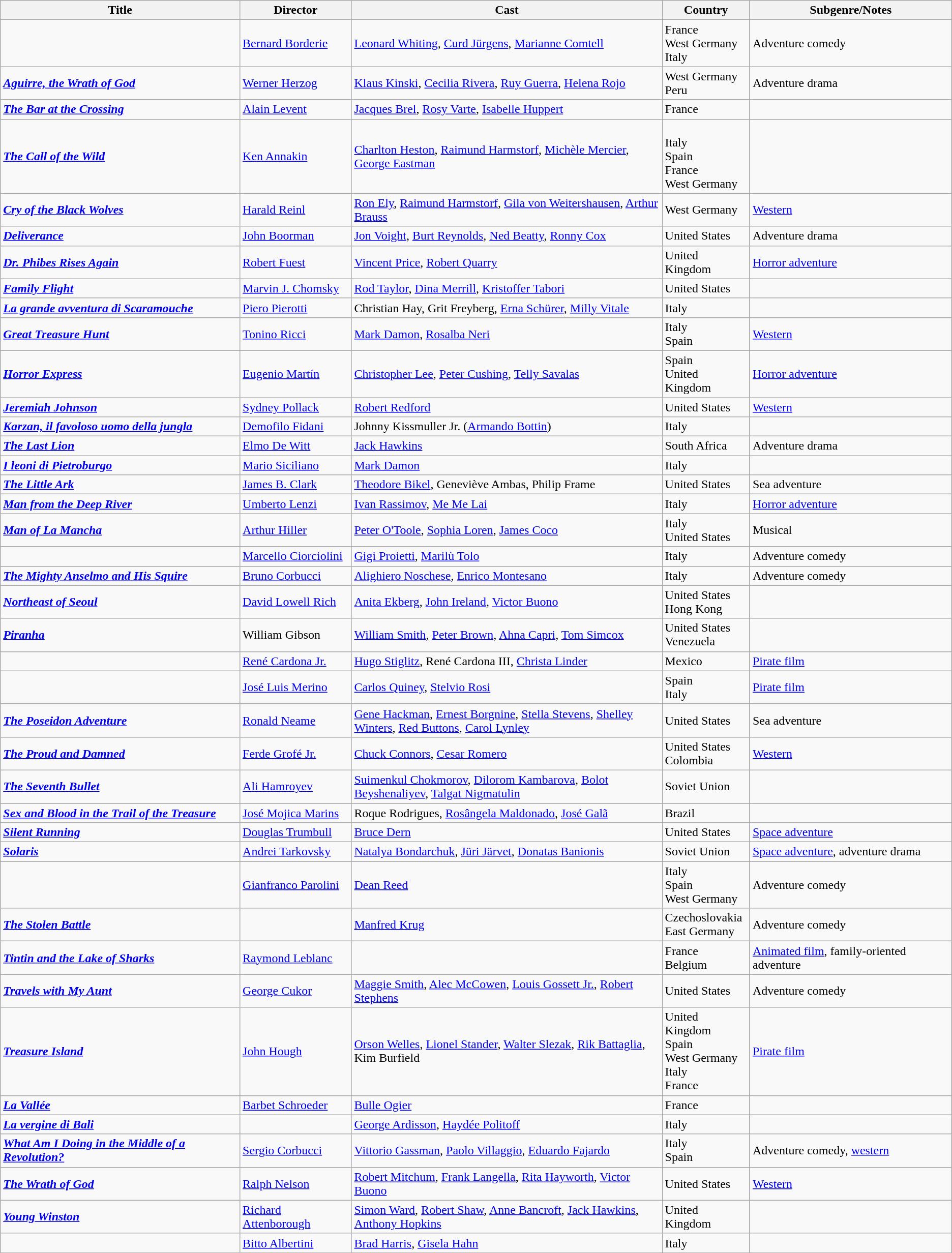<table class="wikitable">
<tr>
<th>Title</th>
<th>Director</th>
<th style="width: 400px;">Cast</th>
<th>Country</th>
<th>Subgenre/Notes</th>
</tr>
<tr>
<td><strong><em></em></strong></td>
<td><a href='#'>Bernard Borderie</a></td>
<td><a href='#'>Leonard Whiting</a>, <a href='#'>Curd Jürgens</a>, <a href='#'>Marianne Comtell</a></td>
<td>France<br>West Germany<br>Italy</td>
<td>Adventure comedy</td>
</tr>
<tr>
<td><strong><em><a href='#'>Aguirre, the Wrath of God</a></em></strong></td>
<td><a href='#'>Werner Herzog</a></td>
<td><a href='#'>Klaus Kinski</a>, <a href='#'>Cecilia Rivera</a>, <a href='#'>Ruy Guerra</a>, <a href='#'>Helena Rojo</a></td>
<td>West Germany<br>Peru</td>
<td>Adventure drama</td>
</tr>
<tr>
<td><strong><em><a href='#'>The Bar at the Crossing</a></em></strong></td>
<td><a href='#'>Alain Levent</a></td>
<td><a href='#'>Jacques Brel</a>, <a href='#'>Rosy Varte</a>, <a href='#'>Isabelle Huppert</a></td>
<td>France</td>
<td></td>
</tr>
<tr>
<td><strong><em><a href='#'>The Call of the Wild</a></em></strong></td>
<td><a href='#'>Ken Annakin</a></td>
<td><a href='#'>Charlton Heston</a>, <a href='#'>Raimund Harmstorf</a>, <a href='#'>Michèle Mercier</a>, <a href='#'>George Eastman</a></td>
<td><br>Italy<br>Spain<br>France<br>West Germany</td>
<td></td>
</tr>
<tr>
<td><strong><em><a href='#'>Cry of the Black Wolves</a></em></strong></td>
<td><a href='#'>Harald Reinl</a></td>
<td><a href='#'>Ron Ely</a>, <a href='#'>Raimund Harmstorf</a>, <a href='#'>Gila von Weitershausen</a>, <a href='#'>Arthur Brauss</a></td>
<td>West Germany</td>
<td><a href='#'>Western</a></td>
</tr>
<tr>
<td><strong><em><a href='#'>Deliverance</a></em></strong></td>
<td><a href='#'>John Boorman</a></td>
<td><a href='#'>Jon Voight</a>, <a href='#'>Burt Reynolds</a>, <a href='#'>Ned Beatty</a>, <a href='#'>Ronny Cox</a></td>
<td>United States</td>
<td>Adventure drama</td>
</tr>
<tr>
<td><strong><em><a href='#'>Dr. Phibes Rises Again</a></em></strong></td>
<td><a href='#'>Robert Fuest</a></td>
<td><a href='#'>Vincent Price</a>, <a href='#'>Robert Quarry</a></td>
<td>United Kingdom</td>
<td><a href='#'>Horror adventure</a></td>
</tr>
<tr>
<td><strong><em><a href='#'>Family Flight</a></em></strong></td>
<td><a href='#'>Marvin J. Chomsky</a></td>
<td><a href='#'>Rod Taylor</a>, <a href='#'>Dina Merrill</a>, <a href='#'>Kristoffer Tabori</a></td>
<td>United States</td>
<td></td>
</tr>
<tr>
<td><strong><em><a href='#'>La grande avventura di Scaramouche</a></em></strong></td>
<td><a href='#'>Piero Pierotti</a></td>
<td>Christian Hay, Grit Freyberg, <a href='#'>Erna Schürer</a>, <a href='#'>Milly Vitale</a></td>
<td>Italy</td>
<td></td>
</tr>
<tr>
<td><strong><em><a href='#'>Great Treasure Hunt</a></em></strong></td>
<td><a href='#'>Tonino Ricci</a></td>
<td><a href='#'>Mark Damon</a>, <a href='#'>Rosalba Neri</a></td>
<td>Italy<br>Spain</td>
<td><a href='#'>Western</a></td>
</tr>
<tr>
<td><strong><em><a href='#'>Horror Express</a></em></strong></td>
<td><a href='#'>Eugenio Martín</a></td>
<td><a href='#'>Christopher Lee</a>, <a href='#'>Peter Cushing</a>, <a href='#'>Telly Savalas</a></td>
<td>Spain<br>United Kingdom</td>
<td><a href='#'>Horror adventure</a></td>
</tr>
<tr>
<td><strong><em><a href='#'>Jeremiah Johnson</a></em></strong></td>
<td><a href='#'>Sydney Pollack</a></td>
<td><a href='#'>Robert Redford</a></td>
<td>United States</td>
<td><a href='#'>Western</a></td>
</tr>
<tr>
<td><strong><em><a href='#'>Karzan, il favoloso uomo della jungla</a></em></strong></td>
<td><a href='#'>Demofilo Fidani</a></td>
<td>Johnny Kissmuller Jr. (<a href='#'>Armando Bottin</a>)</td>
<td>Italy</td>
<td></td>
</tr>
<tr>
<td><strong><em><a href='#'>The Last Lion</a></em></strong></td>
<td><a href='#'>Elmo De Witt</a></td>
<td><a href='#'>Jack Hawkins</a></td>
<td>South Africa</td>
<td>Adventure drama</td>
</tr>
<tr>
<td><strong><em><a href='#'>I leoni di Pietroburgo</a></em></strong></td>
<td><a href='#'>Mario Siciliano</a></td>
<td><a href='#'>Mark Damon</a></td>
<td>Italy</td>
<td></td>
</tr>
<tr>
<td><strong><em><a href='#'>The Little Ark</a></em></strong></td>
<td><a href='#'>James B. Clark</a></td>
<td><a href='#'>Theodore Bikel</a>, Geneviève Ambas, Philip Frame</td>
<td>United States</td>
<td>Sea adventure</td>
</tr>
<tr>
<td><strong><em><a href='#'>Man from the Deep River</a></em></strong></td>
<td><a href='#'>Umberto Lenzi</a></td>
<td><a href='#'>Ivan Rassimov</a>, <a href='#'>Me Me Lai</a></td>
<td>Italy</td>
<td><a href='#'>Horror adventure</a></td>
</tr>
<tr>
<td><strong><em><a href='#'>Man of La Mancha</a></em></strong></td>
<td><a href='#'>Arthur Hiller</a></td>
<td><a href='#'>Peter O'Toole</a>, <a href='#'>Sophia Loren</a>, <a href='#'>James Coco</a></td>
<td>Italy<br>United States</td>
<td>Musical</td>
</tr>
<tr>
<td><strong><em></em></strong></td>
<td><a href='#'>Marcello Ciorciolini</a></td>
<td><a href='#'>Gigi Proietti</a>, <a href='#'>Marilù Tolo</a></td>
<td>Italy</td>
<td>Adventure comedy</td>
</tr>
<tr>
<td><strong><em><a href='#'>The Mighty Anselmo and His Squire</a></em></strong></td>
<td><a href='#'>Bruno Corbucci</a></td>
<td><a href='#'>Alighiero Noschese</a>, <a href='#'>Enrico Montesano</a></td>
<td>Italy</td>
<td>Adventure comedy</td>
</tr>
<tr>
<td><strong><em><a href='#'>Northeast of Seoul</a></em></strong></td>
<td><a href='#'>David Lowell Rich</a></td>
<td><a href='#'>Anita Ekberg</a>, <a href='#'>John Ireland</a>, <a href='#'>Victor Buono</a></td>
<td>United States<br>Hong Kong</td>
<td></td>
</tr>
<tr>
<td><strong><em><a href='#'>Piranha</a></em></strong></td>
<td>William Gibson</td>
<td><a href='#'>William Smith</a>, <a href='#'>Peter Brown</a>, <a href='#'>Ahna Capri</a>, <a href='#'>Tom Simcox</a></td>
<td>United States<br>Venezuela</td>
<td></td>
</tr>
<tr>
<td><strong><em></em></strong></td>
<td><a href='#'>René Cardona Jr.</a></td>
<td><a href='#'>Hugo Stiglitz</a>, René Cardona III, <a href='#'>Christa Linder</a></td>
<td>Mexico</td>
<td><a href='#'>Pirate film</a></td>
</tr>
<tr>
<td><strong><em></em></strong></td>
<td><a href='#'>José Luis Merino</a></td>
<td><a href='#'>Carlos Quiney</a>, <a href='#'>Stelvio Rosi</a></td>
<td>Spain<br>Italy</td>
<td><a href='#'>Pirate film</a></td>
</tr>
<tr>
<td><strong><em><a href='#'>The Poseidon Adventure</a></em></strong></td>
<td><a href='#'>Ronald Neame</a></td>
<td><a href='#'>Gene Hackman</a>, <a href='#'>Ernest Borgnine</a>, <a href='#'>Stella Stevens</a>, <a href='#'>Shelley Winters</a>, <a href='#'>Red Buttons</a>, <a href='#'>Carol Lynley</a></td>
<td>United States</td>
<td>Sea adventure</td>
</tr>
<tr>
<td><strong><em><a href='#'>The Proud and Damned</a></em></strong></td>
<td><a href='#'>Ferde Grofé Jr.</a></td>
<td><a href='#'>Chuck Connors</a>, <a href='#'>Cesar Romero</a></td>
<td>United States<br>Colombia</td>
<td><a href='#'>Western</a></td>
</tr>
<tr>
<td><strong><em><a href='#'>The Seventh Bullet</a></em></strong></td>
<td><a href='#'>Ali Hamroyev</a></td>
<td><a href='#'>Suimenkul Chokmorov</a>, <a href='#'>Dilorom Kambarova</a>, <a href='#'>Bolot Beyshenaliyev</a>, <a href='#'>Talgat Nigmatulin</a></td>
<td>Soviet Union</td>
<td></td>
</tr>
<tr>
<td><strong><em><a href='#'>Sex and Blood in the Trail of the Treasure</a></em></strong></td>
<td><a href='#'>José Mojica Marins</a></td>
<td>Roque Rodrigues, <a href='#'>Rosângela Maldonado</a>, <a href='#'>José Galã</a></td>
<td>Brazil</td>
<td></td>
</tr>
<tr>
<td><strong><em><a href='#'>Silent Running</a></em></strong></td>
<td><a href='#'>Douglas Trumbull</a></td>
<td><a href='#'>Bruce Dern</a></td>
<td>United States</td>
<td><a href='#'>Space adventure</a></td>
</tr>
<tr>
<td><strong><em><a href='#'>Solaris</a></em></strong></td>
<td><a href='#'>Andrei Tarkovsky</a></td>
<td><a href='#'>Natalya Bondarchuk</a>, <a href='#'>Jüri Järvet</a>, <a href='#'>Donatas Banionis</a></td>
<td>Soviet Union</td>
<td><a href='#'>Space adventure</a>, adventure drama</td>
</tr>
<tr>
<td><strong><em></em></strong></td>
<td><a href='#'>Gianfranco Parolini</a></td>
<td><a href='#'>Dean Reed</a></td>
<td>Italy<br>Spain<br>West Germany</td>
<td>Adventure comedy</td>
</tr>
<tr>
<td><strong><em><a href='#'>The Stolen Battle</a></em></strong></td>
<td></td>
<td><a href='#'>Manfred Krug</a></td>
<td>Czechoslovakia<br>East Germany</td>
<td>Adventure comedy</td>
</tr>
<tr>
<td><strong><em><a href='#'>Tintin and the Lake of Sharks</a></em></strong></td>
<td><a href='#'>Raymond Leblanc</a></td>
<td></td>
<td>France<br>Belgium</td>
<td><a href='#'>Animated film</a>, family-oriented adventure</td>
</tr>
<tr>
<td><strong><em><a href='#'>Travels with My Aunt</a></em></strong></td>
<td><a href='#'>George Cukor</a></td>
<td><a href='#'>Maggie Smith</a>, <a href='#'>Alec McCowen</a>, <a href='#'>Louis Gossett Jr.</a>, <a href='#'>Robert Stephens</a></td>
<td>United States</td>
<td>Adventure comedy</td>
</tr>
<tr>
<td><strong><em><a href='#'>Treasure Island</a></em></strong></td>
<td><a href='#'>John Hough</a></td>
<td><a href='#'>Orson Welles</a>, <a href='#'>Lionel Stander</a>, <a href='#'>Walter Slezak</a>, <a href='#'>Rik Battaglia</a>, Kim Burfield</td>
<td>United Kingdom<br>Spain<br>West Germany<br>Italy<br>France</td>
<td><a href='#'>Pirate film</a></td>
</tr>
<tr>
<td><strong><em><a href='#'>La Vallée</a></em></strong></td>
<td><a href='#'>Barbet Schroeder</a></td>
<td><a href='#'>Bulle Ogier</a></td>
<td>France</td>
<td></td>
</tr>
<tr>
<td><strong><em><a href='#'>La vergine di Bali</a></em></strong></td>
<td></td>
<td><a href='#'>George Ardisson</a>, <a href='#'>Haydée Politoff</a></td>
<td>Italy</td>
<td></td>
</tr>
<tr>
<td><strong><em><a href='#'>What Am I Doing in the Middle of a Revolution?</a></em></strong></td>
<td><a href='#'>Sergio Corbucci</a></td>
<td><a href='#'>Vittorio Gassman</a>, <a href='#'>Paolo Villaggio</a>, <a href='#'>Eduardo Fajardo</a></td>
<td>Italy<br>Spain</td>
<td>Adventure comedy, <a href='#'>western</a></td>
</tr>
<tr>
<td><strong><em><a href='#'>The Wrath of God</a></em></strong></td>
<td><a href='#'>Ralph Nelson</a></td>
<td><a href='#'>Robert Mitchum</a>, <a href='#'>Frank Langella</a>, <a href='#'>Rita Hayworth</a>, <a href='#'>Victor Buono</a></td>
<td>United States</td>
<td><a href='#'>Western</a></td>
</tr>
<tr>
<td><strong><em><a href='#'>Young Winston</a></em></strong></td>
<td><a href='#'>Richard Attenborough</a></td>
<td><a href='#'>Simon Ward</a>, <a href='#'>Robert Shaw</a>, <a href='#'>Anne Bancroft</a>, <a href='#'>Jack Hawkins</a>, <a href='#'>Anthony Hopkins</a></td>
<td>United Kingdom</td>
<td></td>
</tr>
<tr>
<td><strong><em></em></strong></td>
<td><a href='#'>Bitto Albertini</a></td>
<td><a href='#'>Brad Harris</a>, <a href='#'>Gisela Hahn</a></td>
<td>Italy</td>
<td></td>
</tr>
</table>
